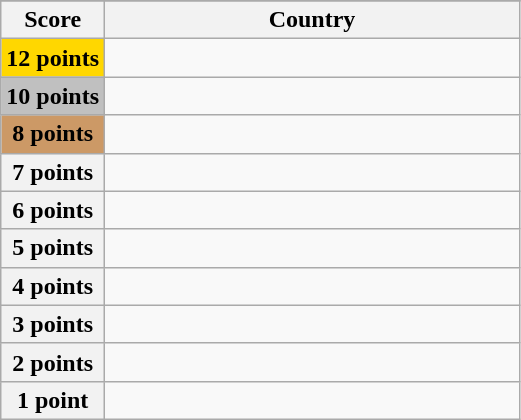<table class="wikitable">
<tr>
</tr>
<tr>
<th scope="col" width="20%">Score</th>
<th scope="col">Country</th>
</tr>
<tr>
<th scope="row" style="background:gold">12 points</th>
<td></td>
</tr>
<tr>
<th scope="row" style="background:silver">10 points</th>
<td></td>
</tr>
<tr>
<th scope="row" style="background:#CC9966">8 points</th>
<td></td>
</tr>
<tr>
<th scope="row">7 points</th>
<td></td>
</tr>
<tr>
<th scope="row">6 points</th>
<td></td>
</tr>
<tr>
<th scope="row">5 points</th>
<td></td>
</tr>
<tr>
<th scope="row">4 points</th>
<td></td>
</tr>
<tr>
<th scope="row">3 points</th>
<td></td>
</tr>
<tr>
<th scope="row">2 points</th>
<td></td>
</tr>
<tr>
<th scope="row">1 point</th>
<td></td>
</tr>
</table>
